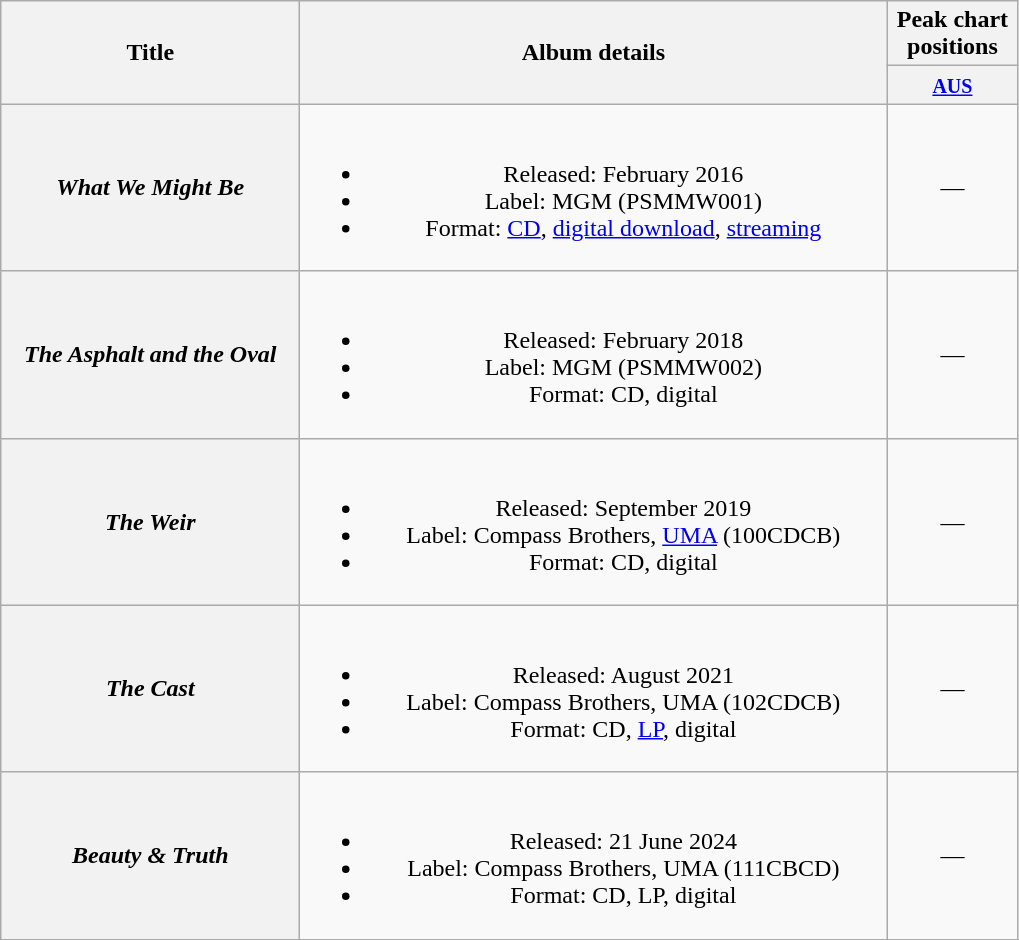<table class="wikitable plainrowheaders" style="text-align:center">
<tr>
<th scope="col" rowspan="2" style="width:12em;">Title</th>
<th scope="col" rowspan="2" style="width:24em;">Album details</th>
<th scope="col" colspan="1" style="width:5em;">Peak chart<br>positions</th>
</tr>
<tr>
<th scope="col" style="text-align:center;"><small><a href='#'>AUS</a></small></th>
</tr>
<tr>
<th scope="row"><em>What We Might Be</em></th>
<td><br><ul><li>Released: February 2016</li><li>Label: MGM (PSMMW001)</li><li>Format: <a href='#'>CD</a>, <a href='#'>digital download</a>, <a href='#'>streaming</a></li></ul></td>
<td>—</td>
</tr>
<tr>
<th scope="row"><em>The Asphalt and the Oval</em></th>
<td><br><ul><li>Released: February 2018</li><li>Label: MGM (PSMMW002)</li><li>Format: CD, digital</li></ul></td>
<td>—</td>
</tr>
<tr>
<th scope="row"><em>The Weir</em></th>
<td><br><ul><li>Released: September 2019</li><li>Label: Compass Brothers, <a href='#'>UMA</a> (100CDCB)</li><li>Format: CD, digital</li></ul></td>
<td>—</td>
</tr>
<tr>
<th scope="row"><em>The Cast</em></th>
<td><br><ul><li>Released: August 2021</li><li>Label: Compass Brothers, UMA (102CDCB)</li><li>Format: CD, <a href='#'>LP</a>, digital</li></ul></td>
<td>—</td>
</tr>
<tr>
<th scope="row"><em>Beauty & Truth</em></th>
<td><br><ul><li>Released: 21 June 2024</li><li>Label: Compass Brothers, UMA (111CBCD)</li><li>Format: CD, LP, digital</li></ul></td>
<td>—</td>
</tr>
<tr>
</tr>
</table>
